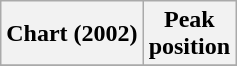<table class="wikitable plainrowheaders">
<tr>
<th scope="col">Chart (2002)</th>
<th scope="col">Peak<br>position</th>
</tr>
<tr>
</tr>
</table>
